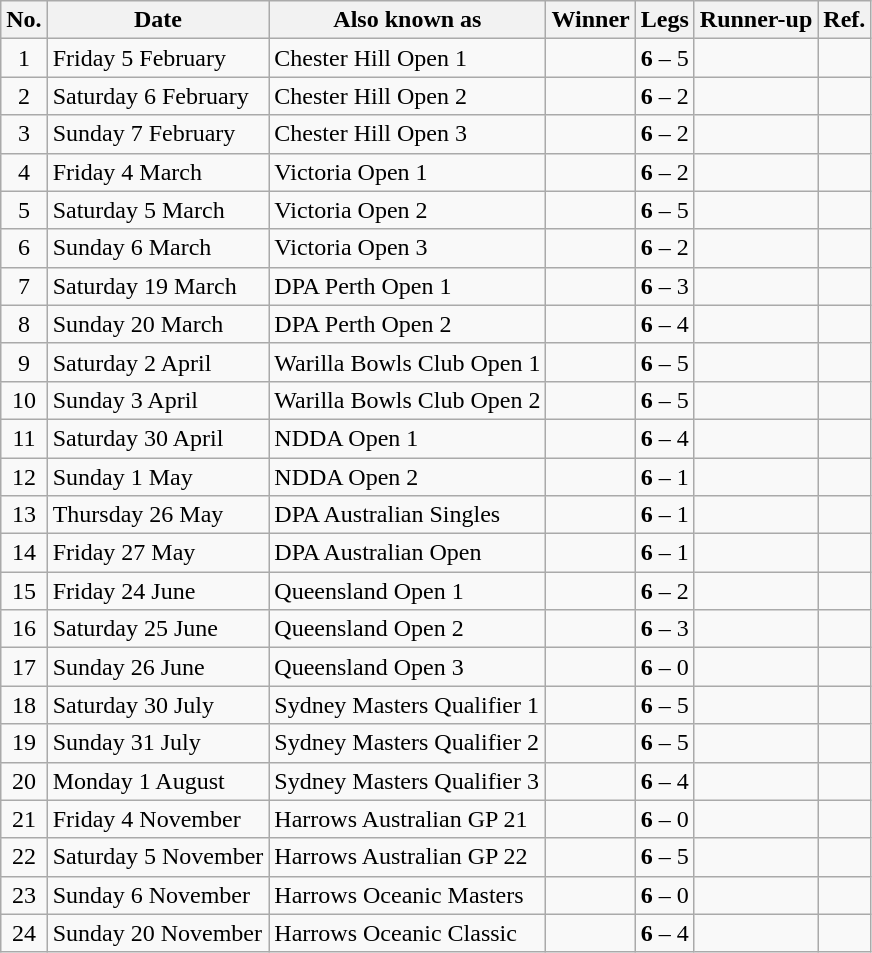<table class="wikitable">
<tr>
<th>No.</th>
<th>Date</th>
<th>Also known as</th>
<th>Winner</th>
<th>Legs</th>
<th>Runner-up</th>
<th>Ref.</th>
</tr>
<tr>
<td style="text-align:center">1</td>
<td>Friday 5 February</td>
<td>Chester Hill Open 1</td>
<td style="text-align:right"></td>
<td style="text-align:center"><strong>6</strong> – 5</td>
<td></td>
<td style="text-align:center"></td>
</tr>
<tr>
<td style="text-align:center">2</td>
<td>Saturday 6 February</td>
<td>Chester Hill Open 2</td>
<td style="text-align:right"></td>
<td style="text-align:center"><strong>6</strong> – 2</td>
<td></td>
<td style="text-align:center"></td>
</tr>
<tr>
<td style="text-align:center">3</td>
<td>Sunday 7 February</td>
<td>Chester Hill Open 3</td>
<td style="text-align:right"></td>
<td style="text-align:center"><strong>6</strong> – 2</td>
<td></td>
<td style="text-align:center"></td>
</tr>
<tr>
<td style="text-align:center">4</td>
<td>Friday 4 March</td>
<td>Victoria Open 1</td>
<td style="text-align:right"></td>
<td style="text-align:center"><strong>6</strong> – 2</td>
<td></td>
<td style="text-align:center"></td>
</tr>
<tr>
<td style="text-align:center">5</td>
<td>Saturday 5 March</td>
<td>Victoria Open 2</td>
<td style="text-align:right"></td>
<td style="text-align:center"><strong>6</strong> – 5</td>
<td></td>
<td style="text-align:center"></td>
</tr>
<tr>
<td style="text-align:center">6</td>
<td>Sunday 6 March</td>
<td>Victoria Open 3</td>
<td style="text-align:right"></td>
<td style="text-align:center"><strong>6</strong> – 2</td>
<td></td>
<td style="text-align:center"></td>
</tr>
<tr>
<td style="text-align:center">7</td>
<td>Saturday 19 March</td>
<td>DPA Perth Open 1</td>
<td style="text-align:right"></td>
<td style="text-align:center"><strong>6</strong> – 3</td>
<td></td>
<td style="text-align:center"></td>
</tr>
<tr>
<td style="text-align:center">8</td>
<td>Sunday 20 March</td>
<td>DPA Perth Open 2</td>
<td style="text-align:right"></td>
<td style="text-align:center"><strong>6</strong> – 4</td>
<td></td>
<td style="text-align:center"></td>
</tr>
<tr>
<td style="text-align:center">9</td>
<td>Saturday 2 April</td>
<td>Warilla Bowls Club Open 1</td>
<td style="text-align:right"></td>
<td style="text-align:center"><strong>6</strong> – 5</td>
<td></td>
<td style="text-align:center"></td>
</tr>
<tr>
<td style="text-align:center">10</td>
<td>Sunday 3 April</td>
<td>Warilla Bowls Club Open 2</td>
<td style="text-align:right"></td>
<td style="text-align:center"><strong>6</strong> – 5</td>
<td></td>
<td style="text-align:center"></td>
</tr>
<tr>
<td style="text-align:center">11</td>
<td>Saturday 30 April</td>
<td>NDDA Open 1</td>
<td style="text-align:right"></td>
<td style="text-align:center"><strong>6</strong> – 4</td>
<td></td>
<td style="text-align:center"></td>
</tr>
<tr>
<td style="text-align:center">12</td>
<td>Sunday 1 May</td>
<td>NDDA Open 2</td>
<td style="text-align:right"></td>
<td style="text-align:center"><strong>6</strong> – 1</td>
<td></td>
<td style="text-align:center"></td>
</tr>
<tr>
<td style="text-align:center">13</td>
<td>Thursday 26 May</td>
<td>DPA Australian Singles</td>
<td style="text-align:right"></td>
<td style="text-align:center"><strong>6</strong> – 1</td>
<td></td>
<td style="text-align:center"></td>
</tr>
<tr>
<td style="text-align:center">14</td>
<td>Friday 27 May</td>
<td>DPA Australian Open</td>
<td style="text-align:right"></td>
<td style="text-align:center"><strong>6</strong> – 1</td>
<td></td>
<td style="text-align:center"></td>
</tr>
<tr>
<td style="text-align:center">15</td>
<td>Friday 24 June</td>
<td>Queensland Open 1</td>
<td style="text-align:right"></td>
<td style="text-align:center"><strong>6</strong> – 2</td>
<td></td>
<td style="text-align:center"></td>
</tr>
<tr>
<td style="text-align:center">16</td>
<td>Saturday 25 June</td>
<td>Queensland Open 2</td>
<td style="text-align:right"></td>
<td style="text-align:center"><strong>6</strong> – 3</td>
<td></td>
<td style="text-align:center"></td>
</tr>
<tr>
<td style="text-align:center">17</td>
<td>Sunday 26 June</td>
<td>Queensland Open 3</td>
<td style="text-align:right"></td>
<td style="text-align:center"><strong>6</strong> – 0</td>
<td></td>
<td style="text-align:center"></td>
</tr>
<tr>
<td style="text-align:center">18</td>
<td>Saturday 30 July</td>
<td>Sydney Masters Qualifier 1</td>
<td style="text-align:right"></td>
<td style="text-align:center"><strong>6</strong> – 5</td>
<td></td>
<td style="text-align:center"></td>
</tr>
<tr>
<td style="text-align:center">19</td>
<td>Sunday 31 July</td>
<td>Sydney Masters Qualifier 2</td>
<td style="text-align:right"></td>
<td style="text-align:center"><strong>6</strong> – 5</td>
<td></td>
<td style="text-align:center"></td>
</tr>
<tr>
<td style="text-align:center">20</td>
<td>Monday 1 August</td>
<td>Sydney Masters Qualifier 3</td>
<td style="text-align:right"></td>
<td style="text-align:center"><strong>6</strong> – 4</td>
<td></td>
<td style="text-align:center"></td>
</tr>
<tr>
<td style="text-align:center">21</td>
<td>Friday 4 November</td>
<td>Harrows Australian GP 21</td>
<td style="text-align:right"></td>
<td style="text-align:center"><strong>6</strong> – 0</td>
<td></td>
<td style="text-align:center"></td>
</tr>
<tr>
<td style="text-align:center">22</td>
<td>Saturday 5 November</td>
<td>Harrows Australian GP 22</td>
<td style="text-align:right"></td>
<td style="text-align:center"><strong>6</strong> – 5</td>
<td></td>
<td></td>
</tr>
<tr>
<td style="text-align:center">23</td>
<td>Sunday 6 November</td>
<td>Harrows Oceanic Masters</td>
<td style="text-align:right"></td>
<td style="text-align:center"><strong>6</strong> – 0</td>
<td></td>
<td></td>
</tr>
<tr>
<td style="text-align:center">24</td>
<td>Sunday 20 November</td>
<td>Harrows Oceanic Classic</td>
<td style="text-align:right"></td>
<td style="text-align:center"><strong>6</strong> – 4</td>
<td></td>
<td></td>
</tr>
</table>
